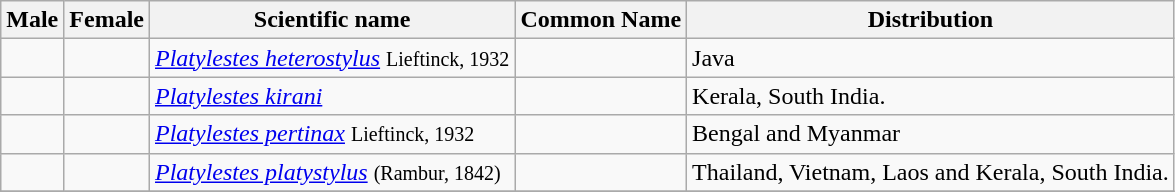<table class="wikitable">
<tr>
<th>Male</th>
<th>Female</th>
<th>Scientific name</th>
<th>Common Name</th>
<th>Distribution</th>
</tr>
<tr>
<td></td>
<td></td>
<td><em><a href='#'>Platylestes heterostylus</a></em> <small>Lieftinck, 1932</small></td>
<td></td>
<td>Java</td>
</tr>
<tr>
<td></td>
<td></td>
<td><em><a href='#'>Platylestes kirani</a></em> </td>
<td></td>
<td>Kerala, South India.</td>
</tr>
<tr>
<td></td>
<td></td>
<td><em><a href='#'>Platylestes pertinax</a></em> <small>Lieftinck, 1932</small></td>
<td></td>
<td>Bengal and Myanmar</td>
</tr>
<tr>
<td></td>
<td></td>
<td><em><a href='#'>Platylestes platystylus</a></em> <small>(Rambur, 1842)</small></td>
<td></td>
<td>Thailand, Vietnam, Laos and Kerala, South India.</td>
</tr>
<tr>
</tr>
</table>
